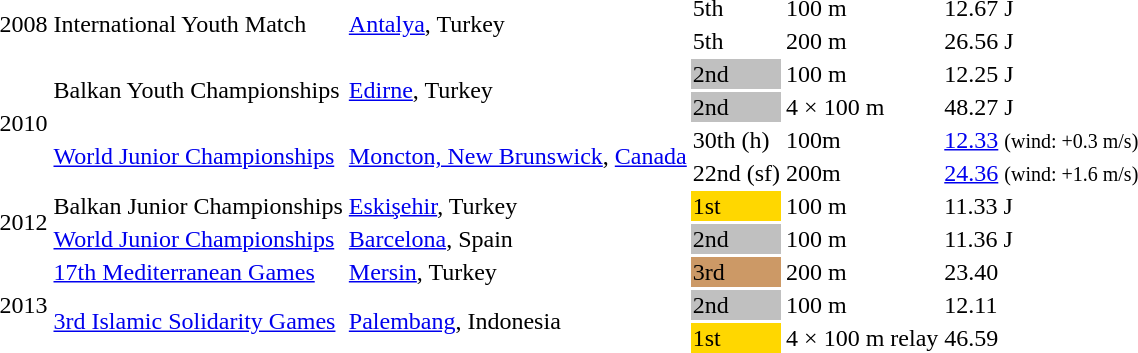<table>
<tr>
<td rowspan=2>2008</td>
<td rowspan=2>International Youth Match</td>
<td rowspan=2><a href='#'>Antalya</a>, Turkey</td>
<td>5th</td>
<td>100 m</td>
<td>12.67 J</td>
</tr>
<tr>
<td>5th</td>
<td>200 m</td>
<td>26.56 J</td>
</tr>
<tr>
<td rowspan=4>2010</td>
<td rowspan=2>Balkan Youth Championships</td>
<td rowspan=2><a href='#'>Edirne</a>, Turkey</td>
<td bgcolor=silver>2nd</td>
<td>100 m</td>
<td>12.25 J</td>
</tr>
<tr>
<td bgcolor=silver>2nd</td>
<td>4 × 100 m</td>
<td>48.27 J</td>
</tr>
<tr>
<td rowspan=2><a href='#'>World Junior Championships</a></td>
<td rowspan=2><a href='#'>Moncton, New Brunswick</a>, <a href='#'>Canada</a></td>
<td>30th (h)</td>
<td>100m</td>
<td><a href='#'>12.33</a> <small>(wind: +0.3 m/s)</small></td>
</tr>
<tr>
<td>22nd (sf)</td>
<td>200m</td>
<td><a href='#'>24.36</a> <small>(wind: +1.6 m/s)</small></td>
</tr>
<tr>
<td rowspan=2>2012</td>
<td>Balkan Junior Championships</td>
<td><a href='#'>Eskişehir</a>, Turkey</td>
<td bgcolor=gold>1st</td>
<td>100 m</td>
<td>11.33 J</td>
</tr>
<tr>
<td><a href='#'>World Junior Championships</a></td>
<td><a href='#'>Barcelona</a>, Spain</td>
<td bgcolor=silver>2nd</td>
<td>100 m</td>
<td>11.36 J</td>
</tr>
<tr>
<td rowspan=3>2013</td>
<td><a href='#'>17th Mediterranean Games</a></td>
<td><a href='#'>Mersin</a>, Turkey</td>
<td bgcolor=cc9966>3rd</td>
<td>200 m</td>
<td>23.40</td>
</tr>
<tr>
<td rowspan=2><a href='#'>3rd Islamic Solidarity Games</a></td>
<td rowspan=2><a href='#'>Palembang</a>, Indonesia</td>
<td bgcolor=silver>2nd</td>
<td>100 m</td>
<td>12.11</td>
</tr>
<tr>
<td bgcolor=gold>1st</td>
<td>4 × 100 m relay</td>
<td>46.59</td>
</tr>
</table>
